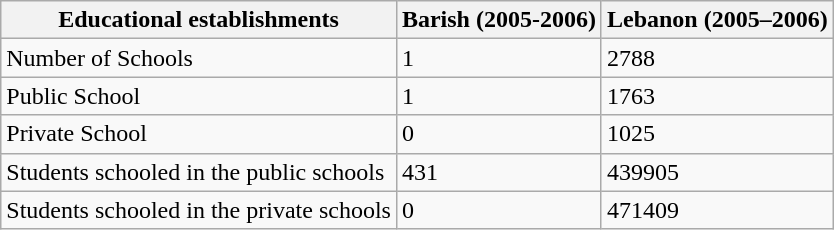<table class="wikitable">
<tr>
<th>Educational establishments</th>
<th>Barish (2005-2006)</th>
<th>Lebanon (2005–2006)</th>
</tr>
<tr>
<td>Number of Schools</td>
<td>1</td>
<td>2788</td>
</tr>
<tr>
<td>Public School</td>
<td>1</td>
<td>1763</td>
</tr>
<tr>
<td>Private School</td>
<td>0</td>
<td>1025</td>
</tr>
<tr>
<td>Students schooled in the public schools</td>
<td>431</td>
<td>439905</td>
</tr>
<tr>
<td>Students schooled in the private schools</td>
<td>0</td>
<td>471409</td>
</tr>
</table>
